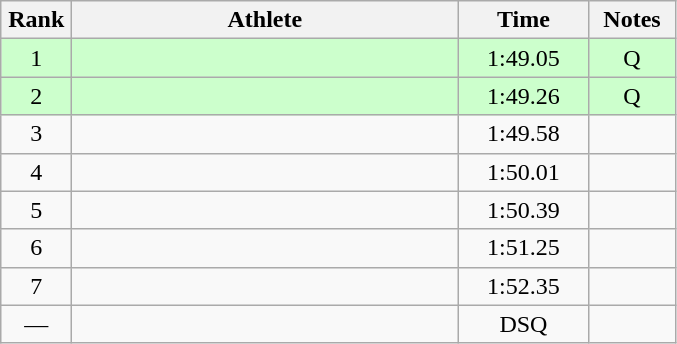<table class="wikitable" style="text-align:center">
<tr>
<th width=40>Rank</th>
<th width=250>Athlete</th>
<th width=80>Time</th>
<th width=50>Notes</th>
</tr>
<tr bgcolor=ccffcc>
<td>1</td>
<td align=left></td>
<td>1:49.05</td>
<td>Q</td>
</tr>
<tr bgcolor=ccffcc>
<td>2</td>
<td align=left></td>
<td>1:49.26</td>
<td>Q</td>
</tr>
<tr>
<td>3</td>
<td align=left></td>
<td>1:49.58</td>
<td></td>
</tr>
<tr>
<td>4</td>
<td align=left></td>
<td>1:50.01</td>
<td></td>
</tr>
<tr>
<td>5</td>
<td align=left></td>
<td>1:50.39</td>
<td></td>
</tr>
<tr>
<td>6</td>
<td align=left></td>
<td>1:51.25</td>
<td></td>
</tr>
<tr>
<td>7</td>
<td align=left></td>
<td>1:52.35</td>
<td></td>
</tr>
<tr>
<td>—</td>
<td align=left></td>
<td>DSQ</td>
<td></td>
</tr>
</table>
